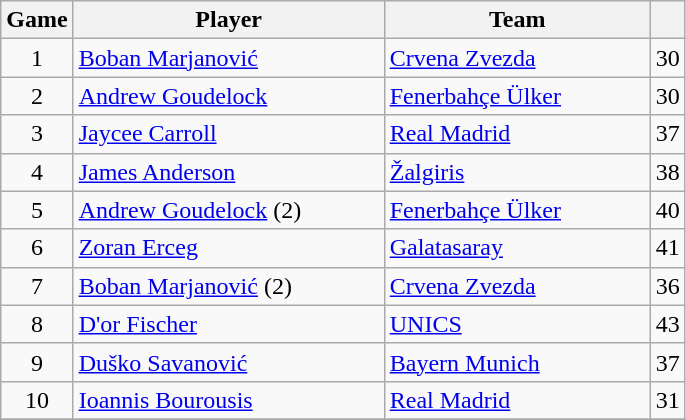<table class="wikitable sortable" style="text-align: center;">
<tr>
<th>Game</th>
<th style="width:200px;">Player</th>
<th style="width:170px;">Team</th>
<th></th>
</tr>
<tr>
<td>1</td>
<td align="left"> <a href='#'>Boban Marjanović</a></td>
<td align="left"> <a href='#'>Crvena Zvezda</a></td>
<td>30</td>
</tr>
<tr>
<td>2</td>
<td align="left"> <a href='#'>Andrew Goudelock</a></td>
<td align="left"> <a href='#'>Fenerbahçe Ülker</a></td>
<td>30</td>
</tr>
<tr>
<td>3</td>
<td align="left"> <a href='#'>Jaycee Carroll</a></td>
<td align="left"> <a href='#'>Real Madrid</a></td>
<td>37</td>
</tr>
<tr>
<td>4</td>
<td align="left"> <a href='#'>James Anderson</a></td>
<td align="left"> <a href='#'>Žalgiris</a></td>
<td>38</td>
</tr>
<tr>
<td>5</td>
<td align="left"> <a href='#'>Andrew Goudelock</a> (2)</td>
<td align="left"> <a href='#'>Fenerbahçe Ülker</a></td>
<td>40</td>
</tr>
<tr>
<td>6</td>
<td align="left"> <a href='#'>Zoran Erceg</a></td>
<td align="left"> <a href='#'>Galatasaray</a></td>
<td>41</td>
</tr>
<tr>
<td>7</td>
<td align="left"> <a href='#'>Boban Marjanović</a> (2)</td>
<td align="left"> <a href='#'>Crvena Zvezda</a></td>
<td>36</td>
</tr>
<tr>
<td>8</td>
<td align="left"> <a href='#'>D'or Fischer</a></td>
<td align="left"> <a href='#'>UNICS</a></td>
<td>43</td>
</tr>
<tr>
<td>9</td>
<td align="left"> <a href='#'>Duško Savanović</a></td>
<td align="left"> <a href='#'>Bayern Munich</a></td>
<td>37</td>
</tr>
<tr>
<td>10</td>
<td align="left"> <a href='#'>Ioannis Bourousis</a></td>
<td align="left"> <a href='#'>Real Madrid</a></td>
<td>31</td>
</tr>
<tr>
</tr>
</table>
